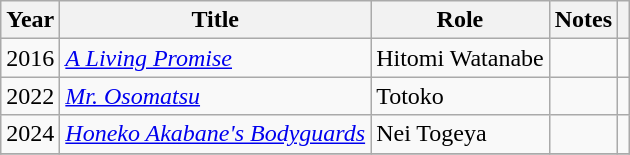<table class="wikitable">
<tr>
<th>Year</th>
<th>Title</th>
<th>Role</th>
<th>Notes</th>
<th></th>
</tr>
<tr>
<td>2016</td>
<td><em><a href='#'>A Living Promise</a></em></td>
<td>Hitomi Watanabe</td>
<td></td>
<td></td>
</tr>
<tr>
<td>2022</td>
<td><em><a href='#'>Mr. Osomatsu</a></em></td>
<td>Totoko</td>
<td></td>
<td></td>
</tr>
<tr>
<td>2024</td>
<td><em><a href='#'>Honeko Akabane's Bodyguards</a></em></td>
<td>Nei Togeya</td>
<td></td>
<td></td>
</tr>
<tr>
</tr>
</table>
